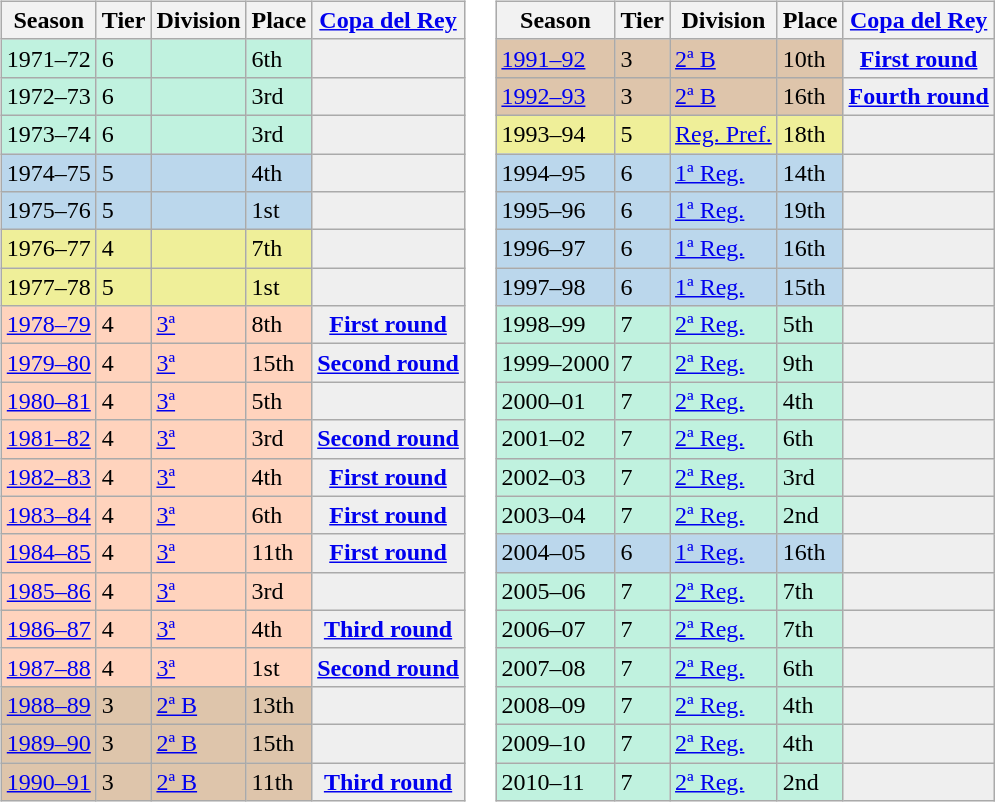<table>
<tr>
<td valign="top" width=0%><br><table class="wikitable">
<tr style="background:#f0f6fa;">
<th>Season</th>
<th>Tier</th>
<th>Division</th>
<th>Place</th>
<th><a href='#'>Copa del Rey</a></th>
</tr>
<tr>
<td style="background:#C0F2DF;">1971–72</td>
<td style="background:#C0F2DF;">6</td>
<td style="background:#C0F2DF;"></td>
<td style="background:#C0F2DF;">6th</td>
<th style="background:#efefef;"></th>
</tr>
<tr>
<td style="background:#C0F2DF;">1972–73</td>
<td style="background:#C0F2DF;">6</td>
<td style="background:#C0F2DF;"></td>
<td style="background:#C0F2DF;">3rd</td>
<th style="background:#efefef;"></th>
</tr>
<tr>
<td style="background:#C0F2DF;">1973–74</td>
<td style="background:#C0F2DF;">6</td>
<td style="background:#C0F2DF;"></td>
<td style="background:#C0F2DF;">3rd</td>
<th style="background:#efefef;"></th>
</tr>
<tr>
<td style="background:#BBD7EC;">1974–75</td>
<td style="background:#BBD7EC;">5</td>
<td style="background:#BBD7EC;"></td>
<td style="background:#BBD7EC;">4th</td>
<td style="background:#efefef;"></td>
</tr>
<tr>
<td style="background:#BBD7EC;">1975–76</td>
<td style="background:#BBD7EC;">5</td>
<td style="background:#BBD7EC;"></td>
<td style="background:#BBD7EC;">1st</td>
<td style="background:#efefef;"></td>
</tr>
<tr>
<td style="background:#EFEF99;">1976–77</td>
<td style="background:#EFEF99;">4</td>
<td style="background:#EFEF99;"></td>
<td style="background:#EFEF99;">7th</td>
<td style="background:#efefef;"></td>
</tr>
<tr>
<td style="background:#EFEF99;">1977–78</td>
<td style="background:#EFEF99;">5</td>
<td style="background:#EFEF99;"></td>
<td style="background:#EFEF99;">1st</td>
<td style="background:#efefef;"></td>
</tr>
<tr>
<td style="background:#FFD3BD;"><a href='#'>1978–79</a></td>
<td style="background:#FFD3BD;">4</td>
<td style="background:#FFD3BD;"><a href='#'>3ª</a></td>
<td style="background:#FFD3BD;">8th</td>
<th style="background:#efefef;"><a href='#'>First round</a></th>
</tr>
<tr>
<td style="background:#FFD3BD;"><a href='#'>1979–80</a></td>
<td style="background:#FFD3BD;">4</td>
<td style="background:#FFD3BD;"><a href='#'>3ª</a></td>
<td style="background:#FFD3BD;">15th</td>
<th style="background:#efefef;"><a href='#'>Second round</a></th>
</tr>
<tr>
<td style="background:#FFD3BD;"><a href='#'>1980–81</a></td>
<td style="background:#FFD3BD;">4</td>
<td style="background:#FFD3BD;"><a href='#'>3ª</a></td>
<td style="background:#FFD3BD;">5th</td>
<td style="background:#efefef;"></td>
</tr>
<tr>
<td style="background:#FFD3BD;"><a href='#'>1981–82</a></td>
<td style="background:#FFD3BD;">4</td>
<td style="background:#FFD3BD;"><a href='#'>3ª</a></td>
<td style="background:#FFD3BD;">3rd</td>
<th style="background:#efefef;"><a href='#'>Second round</a></th>
</tr>
<tr>
<td style="background:#FFD3BD;"><a href='#'>1982–83</a></td>
<td style="background:#FFD3BD;">4</td>
<td style="background:#FFD3BD;"><a href='#'>3ª</a></td>
<td style="background:#FFD3BD;">4th</td>
<th style="background:#efefef;"><a href='#'>First round</a></th>
</tr>
<tr>
<td style="background:#FFD3BD;"><a href='#'>1983–84</a></td>
<td style="background:#FFD3BD;">4</td>
<td style="background:#FFD3BD;"><a href='#'>3ª</a></td>
<td style="background:#FFD3BD;">6th</td>
<th style="background:#efefef;"><a href='#'>First round</a></th>
</tr>
<tr>
<td style="background:#FFD3BD;"><a href='#'>1984–85</a></td>
<td style="background:#FFD3BD;">4</td>
<td style="background:#FFD3BD;"><a href='#'>3ª</a></td>
<td style="background:#FFD3BD;">11th</td>
<th style="background:#efefef;"><a href='#'>First round</a></th>
</tr>
<tr>
<td style="background:#FFD3BD;"><a href='#'>1985–86</a></td>
<td style="background:#FFD3BD;">4</td>
<td style="background:#FFD3BD;"><a href='#'>3ª</a></td>
<td style="background:#FFD3BD;">3rd</td>
<td style="background:#efefef;"></td>
</tr>
<tr>
<td style="background:#FFD3BD;"><a href='#'>1986–87</a></td>
<td style="background:#FFD3BD;">4</td>
<td style="background:#FFD3BD;"><a href='#'>3ª</a></td>
<td style="background:#FFD3BD;">4th</td>
<th style="background:#efefef;"><a href='#'>Third round</a></th>
</tr>
<tr>
<td style="background:#FFD3BD;"><a href='#'>1987–88</a></td>
<td style="background:#FFD3BD;">4</td>
<td style="background:#FFD3BD;"><a href='#'>3ª</a></td>
<td style="background:#FFD3BD;">1st</td>
<th style="background:#efefef;"><a href='#'>Second round</a></th>
</tr>
<tr>
<td style="background:#DEC5AB;"><a href='#'>1988–89</a></td>
<td style="background:#DEC5AB;">3</td>
<td style="background:#DEC5AB;"><a href='#'>2ª B</a></td>
<td style="background:#DEC5AB;">13th</td>
<th style="background:#efefef;"></th>
</tr>
<tr>
<td style="background:#DEC5AB;"><a href='#'>1989–90</a></td>
<td style="background:#DEC5AB;">3</td>
<td style="background:#DEC5AB;"><a href='#'>2ª B</a></td>
<td style="background:#DEC5AB;">15th</td>
<th style="background:#efefef;"></th>
</tr>
<tr>
<td style="background:#DEC5AB;"><a href='#'>1990–91</a></td>
<td style="background:#DEC5AB;">3</td>
<td style="background:#DEC5AB;"><a href='#'>2ª B</a></td>
<td style="background:#DEC5AB;">11th</td>
<th style="background:#efefef;"><a href='#'>Third round</a></th>
</tr>
</table>
</td>
<td valign="top" width=0%><br><table class="wikitable">
<tr style="background:#f0f6fa;">
<th>Season</th>
<th>Tier</th>
<th>Division</th>
<th>Place</th>
<th><a href='#'>Copa del Rey</a></th>
</tr>
<tr>
<td style="background:#DEC5AB;"><a href='#'>1991–92</a></td>
<td style="background:#DEC5AB;">3</td>
<td style="background:#DEC5AB;"><a href='#'>2ª B</a></td>
<td style="background:#DEC5AB;">10th</td>
<th style="background:#efefef;"><a href='#'>First round</a></th>
</tr>
<tr>
<td style="background:#DEC5AB;"><a href='#'>1992–93</a></td>
<td style="background:#DEC5AB;">3</td>
<td style="background:#DEC5AB;"><a href='#'>2ª B</a></td>
<td style="background:#DEC5AB;">16th</td>
<th style="background:#efefef;"><a href='#'>Fourth round</a></th>
</tr>
<tr>
<td style="background:#EFEF99;">1993–94</td>
<td style="background:#EFEF99;">5</td>
<td style="background:#EFEF99;"><a href='#'>Reg. Pref.</a></td>
<td style="background:#EFEF99;">18th</td>
<td style="background:#efefef;"></td>
</tr>
<tr>
<td style="background:#BBD7EC;">1994–95</td>
<td style="background:#BBD7EC;">6</td>
<td style="background:#BBD7EC;"><a href='#'>1ª Reg.</a></td>
<td style="background:#BBD7EC;">14th</td>
<td style="background:#efefef;"></td>
</tr>
<tr>
<td style="background:#BBD7EC;">1995–96</td>
<td style="background:#BBD7EC;">6</td>
<td style="background:#BBD7EC;"><a href='#'>1ª Reg.</a></td>
<td style="background:#BBD7EC;">19th</td>
<td style="background:#efefef;"></td>
</tr>
<tr>
<td style="background:#BBD7EC;">1996–97</td>
<td style="background:#BBD7EC;">6</td>
<td style="background:#BBD7EC;"><a href='#'>1ª Reg.</a></td>
<td style="background:#BBD7EC;">16th</td>
<td style="background:#efefef;"></td>
</tr>
<tr>
<td style="background:#BBD7EC;">1997–98</td>
<td style="background:#BBD7EC;">6</td>
<td style="background:#BBD7EC;"><a href='#'>1ª Reg.</a></td>
<td style="background:#BBD7EC;">15th</td>
<td style="background:#efefef;"></td>
</tr>
<tr>
<td style="background:#C0F2DF;">1998–99</td>
<td style="background:#C0F2DF;">7</td>
<td style="background:#C0F2DF;"><a href='#'>2ª Reg.</a></td>
<td style="background:#C0F2DF;">5th</td>
<td style="background:#efefef;"></td>
</tr>
<tr>
<td style="background:#C0F2DF;">1999–2000</td>
<td style="background:#C0F2DF;">7</td>
<td style="background:#C0F2DF;"><a href='#'>2ª Reg.</a></td>
<td style="background:#C0F2DF;">9th</td>
<td style="background:#efefef;"></td>
</tr>
<tr>
<td style="background:#C0F2DF;">2000–01</td>
<td style="background:#C0F2DF;">7</td>
<td style="background:#C0F2DF;"><a href='#'>2ª Reg.</a></td>
<td style="background:#C0F2DF;">4th</td>
<td style="background:#efefef;"></td>
</tr>
<tr>
<td style="background:#C0F2DF;">2001–02</td>
<td style="background:#C0F2DF;">7</td>
<td style="background:#C0F2DF;"><a href='#'>2ª Reg.</a></td>
<td style="background:#C0F2DF;">6th</td>
<td style="background:#efefef;"></td>
</tr>
<tr>
<td style="background:#C0F2DF;">2002–03</td>
<td style="background:#C0F2DF;">7</td>
<td style="background:#C0F2DF;"><a href='#'>2ª Reg.</a></td>
<td style="background:#C0F2DF;">3rd</td>
<td style="background:#efefef;"></td>
</tr>
<tr>
<td style="background:#C0F2DF;">2003–04</td>
<td style="background:#C0F2DF;">7</td>
<td style="background:#C0F2DF;"><a href='#'>2ª Reg.</a></td>
<td style="background:#C0F2DF;">2nd</td>
<td style="background:#efefef;"></td>
</tr>
<tr>
<td style="background:#BBD7EC;">2004–05</td>
<td style="background:#BBD7EC;">6</td>
<td style="background:#BBD7EC;"><a href='#'>1ª Reg.</a></td>
<td style="background:#BBD7EC;">16th</td>
<td style="background:#efefef;"></td>
</tr>
<tr>
<td style="background:#C0F2DF;">2005–06</td>
<td style="background:#C0F2DF;">7</td>
<td style="background:#C0F2DF;"><a href='#'>2ª Reg.</a></td>
<td style="background:#C0F2DF;">7th</td>
<td style="background:#efefef;"></td>
</tr>
<tr>
<td style="background:#C0F2DF;">2006–07</td>
<td style="background:#C0F2DF;">7</td>
<td style="background:#C0F2DF;"><a href='#'>2ª Reg.</a></td>
<td style="background:#C0F2DF;">7th</td>
<td style="background:#efefef;"></td>
</tr>
<tr>
<td style="background:#C0F2DF;">2007–08</td>
<td style="background:#C0F2DF;">7</td>
<td style="background:#C0F2DF;"><a href='#'>2ª Reg.</a></td>
<td style="background:#C0F2DF;">6th</td>
<td style="background:#efefef;"></td>
</tr>
<tr>
<td style="background:#C0F2DF;">2008–09</td>
<td style="background:#C0F2DF;">7</td>
<td style="background:#C0F2DF;"><a href='#'>2ª Reg.</a></td>
<td style="background:#C0F2DF;">4th</td>
<td style="background:#efefef;"></td>
</tr>
<tr>
<td style="background:#C0F2DF;">2009–10</td>
<td style="background:#C0F2DF;">7</td>
<td style="background:#C0F2DF;"><a href='#'>2ª Reg.</a></td>
<td style="background:#C0F2DF;">4th</td>
<td style="background:#efefef;"></td>
</tr>
<tr>
<td style="background:#C0F2DF;">2010–11</td>
<td style="background:#C0F2DF;">7</td>
<td style="background:#C0F2DF;"><a href='#'>2ª Reg.</a></td>
<td style="background:#C0F2DF;">2nd</td>
<td style="background:#efefef;"></td>
</tr>
</table>
</td>
</tr>
</table>
